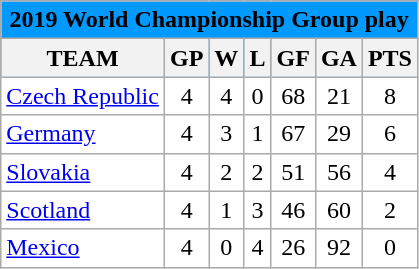<table class="wikitable">
<tr bgcolor="#0099FF">
<td colspan="7" align="center"><strong>2019 World Championship Group play</strong></td>
</tr>
<tr bgcolor="0099FF">
<th>TEAM</th>
<th>GP</th>
<th>W</th>
<th>L</th>
<th>GF</th>
<th>GA</th>
<th>PTS</th>
</tr>
<tr align="center" bgcolor="#ffffff">
<td align="left"><a href='#'>Czech Republic</a></td>
<td>4</td>
<td>4</td>
<td>0</td>
<td>68</td>
<td>21</td>
<td>8</td>
</tr>
<tr align="center" bgcolor="#ffffff">
<td align="left"><a href='#'>Germany</a></td>
<td>4</td>
<td>3</td>
<td>1</td>
<td>67</td>
<td>29</td>
<td>6</td>
</tr>
<tr align="center" bgcolor="#ffffff">
<td align="left"><a href='#'>Slovakia</a></td>
<td>4</td>
<td>2</td>
<td>2</td>
<td>51</td>
<td>56</td>
<td>4</td>
</tr>
<tr align="center" bgcolor="#ffffff">
<td align="left"><a href='#'>Scotland</a></td>
<td>4</td>
<td>1</td>
<td>3</td>
<td>46</td>
<td>60</td>
<td>2</td>
</tr>
<tr align="center" bgcolor="#ffffff">
<td align="left"><a href='#'>Mexico</a></td>
<td>4</td>
<td>0</td>
<td>4</td>
<td>26</td>
<td>92</td>
<td>0</td>
</tr>
</table>
